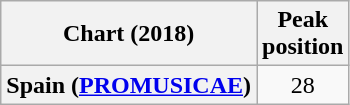<table class="wikitable sortable plainrowheaders" style="text-align:center">
<tr>
<th scope="col">Chart (2018)</th>
<th scope="col">Peak<br>position</th>
</tr>
<tr>
<th scope="row">Spain (<a href='#'>PROMUSICAE</a>)</th>
<td>28</td>
</tr>
</table>
